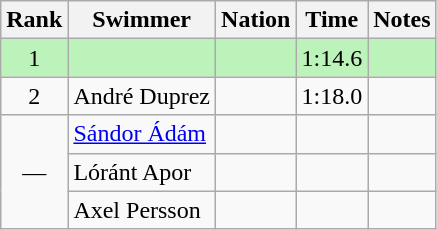<table class="wikitable sortable" style="text-align:center">
<tr>
<th>Rank</th>
<th>Swimmer</th>
<th>Nation</th>
<th>Time</th>
<th>Notes</th>
</tr>
<tr bgcolor=BBF3BB>
<td>1</td>
<td align=left></td>
<td align=left></td>
<td>1:14.6</td>
<td></td>
</tr>
<tr>
<td>2</td>
<td align=left>André Duprez</td>
<td align=left></td>
<td>1:18.0</td>
<td></td>
</tr>
<tr>
<td rowspan=3 data-sort-value=3>—</td>
<td align=left data-sort-value="Ádám, Sándor"><a href='#'>Sándor Ádám</a></td>
<td align=left></td>
<td></td>
<td></td>
</tr>
<tr>
<td align=left data-sort-value="Lóránt Apor">Lóránt Apor</td>
<td align=left></td>
<td></td>
<td></td>
</tr>
<tr>
<td align=left data-sort-value="Persson, Axel">Axel Persson</td>
<td align=left></td>
<td></td>
<td></td>
</tr>
</table>
